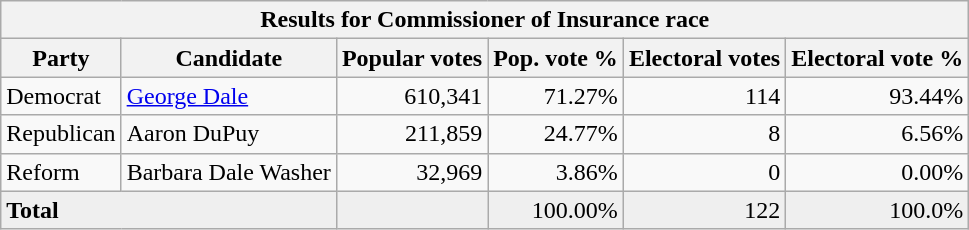<table class="wikitable">
<tr>
<th colspan="6">Results for Commissioner of Insurance race</th>
</tr>
<tr>
<th>Party</th>
<th>Candidate</th>
<th>Popular votes</th>
<th>Pop. vote %</th>
<th>Electoral votes</th>
<th>Electoral vote %</th>
</tr>
<tr>
<td>Democrat</td>
<td><a href='#'>George Dale</a></td>
<td align="right">610,341</td>
<td align="right">71.27%</td>
<td align="right">114</td>
<td align="right">93.44%</td>
</tr>
<tr>
<td>Republican</td>
<td>Aaron DuPuy</td>
<td align="right">211,859</td>
<td align="right">24.77%</td>
<td align="right">8</td>
<td align="right">6.56%</td>
</tr>
<tr>
<td>Reform</td>
<td>Barbara Dale Washer</td>
<td align="right">32,969</td>
<td align="right">3.86%</td>
<td align="right">0</td>
<td align="right">0.00%</td>
</tr>
<tr style="background:#EFEFEF;">
<td colspan="2"><strong>Total</strong></td>
<td align="right"></td>
<td align="right">100.00%</td>
<td align="right">122</td>
<td align="right">100.0%</td>
</tr>
</table>
